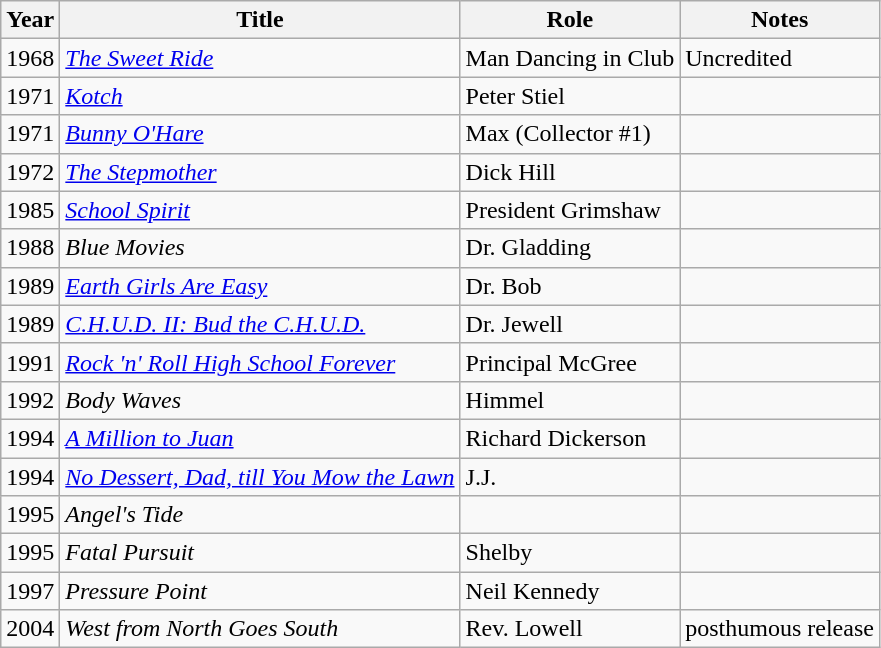<table class="wikitable sortable">
<tr>
<th>Year</th>
<th>Title</th>
<th>Role</th>
<th class="unsortable">Notes</th>
</tr>
<tr>
<td>1968</td>
<td><em><a href='#'>The Sweet Ride</a></em></td>
<td>Man Dancing in Club</td>
<td>Uncredited</td>
</tr>
<tr>
<td>1971</td>
<td><em><a href='#'>Kotch</a></em></td>
<td>Peter Stiel</td>
<td></td>
</tr>
<tr>
<td>1971</td>
<td><em><a href='#'>Bunny O'Hare</a></em></td>
<td>Max (Collector #1)</td>
<td></td>
</tr>
<tr>
<td>1972</td>
<td><em><a href='#'>The Stepmother</a></em></td>
<td>Dick Hill</td>
<td></td>
</tr>
<tr>
<td>1985</td>
<td><em><a href='#'>School Spirit</a></em></td>
<td>President Grimshaw</td>
<td></td>
</tr>
<tr>
<td>1988</td>
<td><em>Blue Movies</em></td>
<td>Dr. Gladding</td>
<td></td>
</tr>
<tr>
<td>1989</td>
<td><em><a href='#'>Earth Girls Are Easy</a></em></td>
<td>Dr. Bob</td>
<td></td>
</tr>
<tr>
<td>1989</td>
<td><em><a href='#'>C.H.U.D. II: Bud the C.H.U.D.</a></em></td>
<td>Dr. Jewell</td>
<td></td>
</tr>
<tr>
<td>1991</td>
<td><em><a href='#'>Rock 'n' Roll High School Forever</a></em></td>
<td>Principal McGree</td>
<td></td>
</tr>
<tr>
<td>1992</td>
<td><em>Body Waves</em></td>
<td>Himmel</td>
<td></td>
</tr>
<tr>
<td>1994</td>
<td><em><a href='#'>A Million to Juan</a></em></td>
<td>Richard Dickerson</td>
<td></td>
</tr>
<tr>
<td>1994</td>
<td><em><a href='#'>No Dessert, Dad, till You Mow the Lawn</a></em></td>
<td>J.J.</td>
<td></td>
</tr>
<tr>
<td>1995</td>
<td><em>Angel's Tide</em></td>
<td></td>
<td></td>
</tr>
<tr>
<td>1995</td>
<td><em>Fatal Pursuit</em></td>
<td>Shelby</td>
<td></td>
</tr>
<tr>
<td>1997</td>
<td><em>Pressure Point</em></td>
<td>Neil Kennedy</td>
<td></td>
</tr>
<tr>
<td>2004</td>
<td><em>West from North Goes South</em></td>
<td>Rev. Lowell</td>
<td>posthumous release</td>
</tr>
</table>
